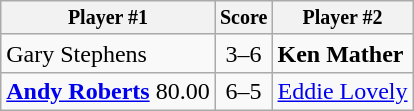<table class="wikitable">
<tr style="font-size:10pt;font-weight:bold">
<th>Player #1</th>
<th>Score</th>
<th>Player #2</th>
</tr>
<tr>
<td> Gary Stephens</td>
<td align=center>3–6</td>
<td><strong> Ken Mather</strong></td>
</tr>
<tr>
<td><strong> <a href='#'>Andy Roberts</a></strong> 80.00</td>
<td align=center>6–5</td>
<td> <a href='#'>Eddie Lovely</a></td>
</tr>
</table>
